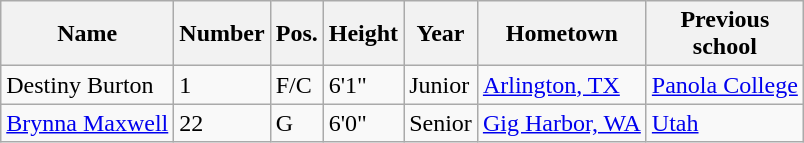<table class="wikitable sortable" border="1">
<tr>
<th>Name</th>
<th>Number</th>
<th>Pos.</th>
<th>Height</th>
<th>Year</th>
<th>Hometown</th>
<th class="unsortable">Previous<br>school</th>
</tr>
<tr>
<td>Destiny Burton</td>
<td>1</td>
<td>F/C</td>
<td>6'1"</td>
<td>Junior</td>
<td><a href='#'>Arlington, TX</a></td>
<td><a href='#'>Panola College</a></td>
</tr>
<tr>
<td><a href='#'>Brynna Maxwell</a></td>
<td>22</td>
<td>G</td>
<td>6'0"</td>
<td>Senior</td>
<td><a href='#'>Gig Harbor, WA</a></td>
<td><a href='#'>Utah</a></td>
</tr>
</table>
